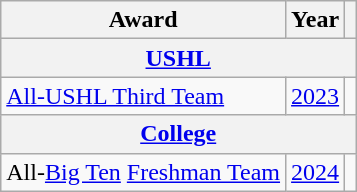<table class="wikitable">
<tr>
<th>Award</th>
<th>Year</th>
<th></th>
</tr>
<tr>
<th colspan="3"><a href='#'>USHL</a></th>
</tr>
<tr>
<td><a href='#'>All-USHL Third Team</a></td>
<td><a href='#'>2023</a></td>
<td></td>
</tr>
<tr>
<th colspan="3"><a href='#'>College</a></th>
</tr>
<tr>
<td>All-<a href='#'>Big Ten</a> <a href='#'>Freshman Team</a></td>
<td><a href='#'>2024</a></td>
<td></td>
</tr>
</table>
